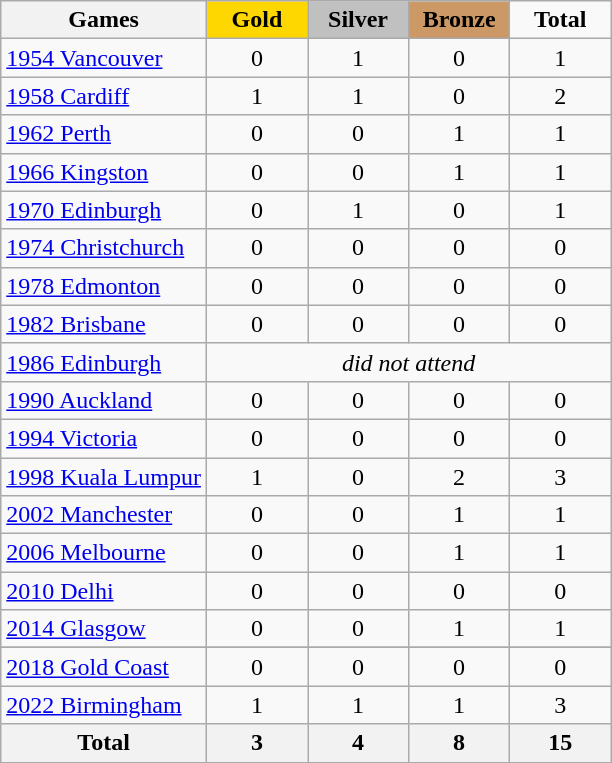<table class="wikitable" style="text-align:center">
<tr>
<th>Games</th>
<td width=60 bgcolor=gold><strong>Gold</strong></td>
<td width=60 bgcolor=silver><strong>Silver</strong></td>
<td width=60 bgcolor=cc9966><strong>Bronze</strong></td>
<td width=60><strong>Total</strong></td>
</tr>
<tr>
<td align=left><a href='#'>1954 Vancouver</a></td>
<td>0</td>
<td>1</td>
<td>0</td>
<td>1</td>
</tr>
<tr>
<td align=left><a href='#'>1958 Cardiff</a></td>
<td>1</td>
<td>1</td>
<td>0</td>
<td>2</td>
</tr>
<tr>
<td align=left><a href='#'>1962 Perth</a></td>
<td>0</td>
<td>0</td>
<td>1</td>
<td>1</td>
</tr>
<tr>
<td align=left><a href='#'>1966 Kingston</a></td>
<td>0</td>
<td>0</td>
<td>1</td>
<td>1</td>
</tr>
<tr>
<td align=left><a href='#'>1970 Edinburgh</a></td>
<td>0</td>
<td>1</td>
<td>0</td>
<td>1</td>
</tr>
<tr>
<td align=left><a href='#'>1974 Christchurch</a></td>
<td>0</td>
<td>0</td>
<td>0</td>
<td>0</td>
</tr>
<tr>
<td align=left><a href='#'>1978 Edmonton</a></td>
<td>0</td>
<td>0</td>
<td>0</td>
<td>0</td>
</tr>
<tr>
<td align=left><a href='#'>1982 Brisbane</a></td>
<td>0</td>
<td>0</td>
<td>0</td>
<td>0</td>
</tr>
<tr>
<td align=left><a href='#'>1986 Edinburgh</a></td>
<td colspan=4><em>did not attend</em></td>
</tr>
<tr>
<td align=left><a href='#'>1990 Auckland</a></td>
<td>0</td>
<td>0</td>
<td>0</td>
<td>0</td>
</tr>
<tr>
<td align=left><a href='#'>1994 Victoria</a></td>
<td>0</td>
<td>0</td>
<td>0</td>
<td>0</td>
</tr>
<tr>
<td align=left><a href='#'>1998 Kuala Lumpur</a></td>
<td>1</td>
<td>0</td>
<td>2</td>
<td>3</td>
</tr>
<tr>
<td align=left><a href='#'>2002 Manchester</a></td>
<td>0</td>
<td>0</td>
<td>1</td>
<td>1</td>
</tr>
<tr>
<td align=left><a href='#'>2006 Melbourne</a></td>
<td>0</td>
<td>0</td>
<td>1</td>
<td>1</td>
</tr>
<tr>
<td align=left><a href='#'>2010 Delhi</a></td>
<td>0</td>
<td>0</td>
<td>0</td>
<td>0</td>
</tr>
<tr>
<td align=left><a href='#'>2014 Glasgow</a></td>
<td>0</td>
<td>0</td>
<td>1</td>
<td>1</td>
</tr>
<tr>
</tr>
<tr>
<td align=left><a href='#'>2018 Gold Coast</a></td>
<td>0</td>
<td>0</td>
<td>0</td>
<td>0</td>
</tr>
<tr>
<td align=left><a href='#'>2022 Birmingham</a></td>
<td>1</td>
<td>1</td>
<td>1</td>
<td>3</td>
</tr>
<tr>
<th>Total</th>
<th>3</th>
<th>4</th>
<th>8</th>
<th>15</th>
</tr>
</table>
